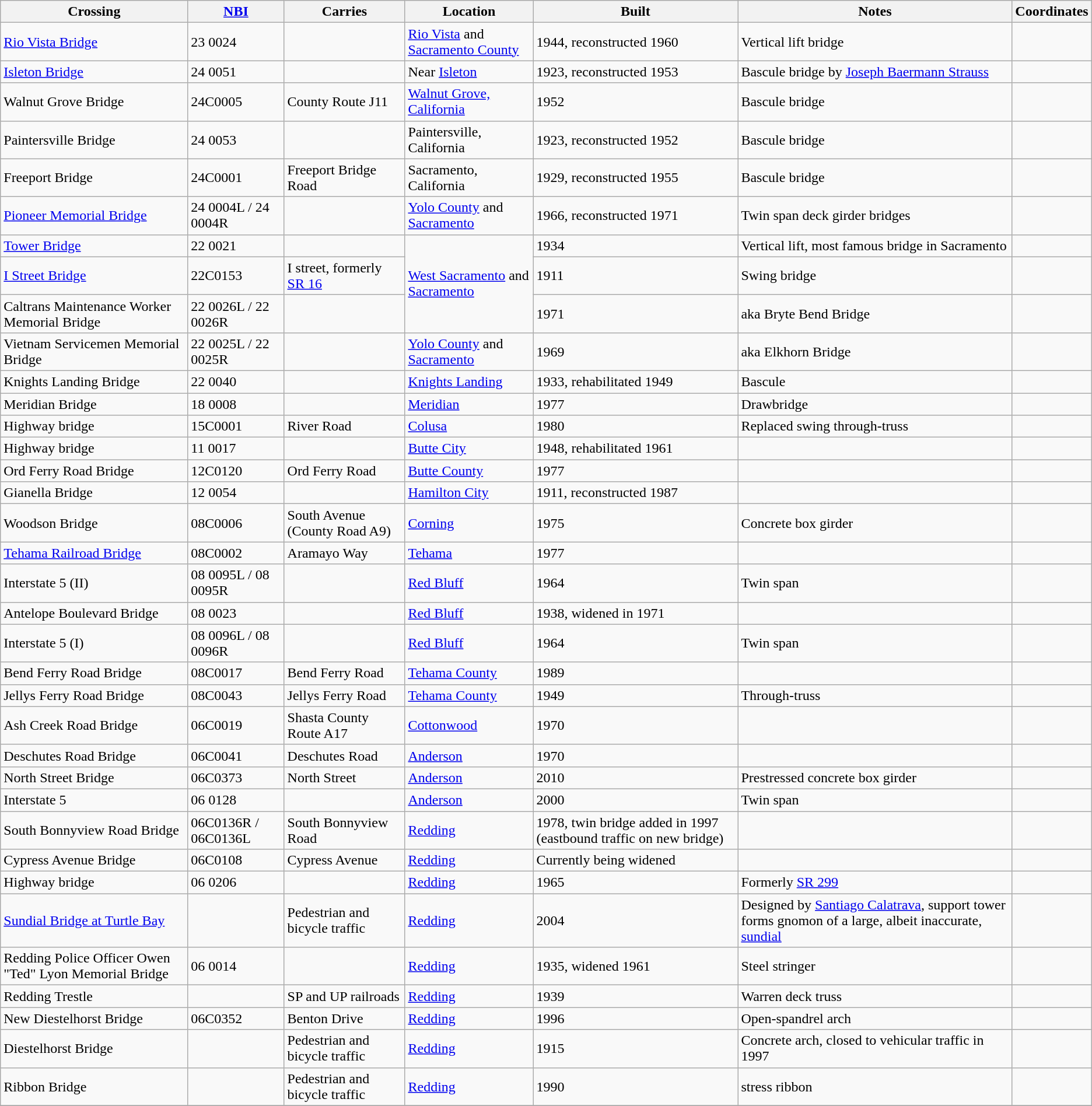<table class=wikitable>
<tr>
<th>Crossing</th>
<th><a href='#'>NBI</a></th>
<th>Carries</th>
<th>Location</th>
<th>Built</th>
<th>Notes</th>
<th>Coordinates</th>
</tr>
<tr>
<td><a href='#'>Rio Vista Bridge</a></td>
<td>23 0024</td>
<td></td>
<td><a href='#'>Rio Vista</a> and <a href='#'>Sacramento County</a></td>
<td>1944, reconstructed 1960</td>
<td>Vertical lift bridge</td>
<td></td>
</tr>
<tr>
<td><a href='#'>Isleton Bridge</a></td>
<td>24 0051</td>
<td></td>
<td>Near <a href='#'>Isleton</a></td>
<td>1923, reconstructed 1953</td>
<td>Bascule bridge by <a href='#'>Joseph Baermann Strauss</a></td>
<td></td>
</tr>
<tr>
<td>Walnut Grove Bridge</td>
<td>24C0005</td>
<td>County Route J11</td>
<td><a href='#'>Walnut Grove, California</a></td>
<td>1952</td>
<td>Bascule bridge</td>
<td></td>
</tr>
<tr>
<td>Paintersville Bridge</td>
<td>24 0053</td>
<td></td>
<td>Paintersville, California</td>
<td>1923, reconstructed 1952</td>
<td>Bascule bridge</td>
<td></td>
</tr>
<tr>
<td>Freeport Bridge</td>
<td>24C0001</td>
<td>Freeport Bridge Road</td>
<td>Sacramento, California</td>
<td>1929, reconstructed 1955</td>
<td>Bascule bridge</td>
<td></td>
</tr>
<tr>
<td><a href='#'>Pioneer Memorial Bridge</a></td>
<td>24 0004L / 24 0004R</td>
<td></td>
<td><a href='#'>Yolo County</a> and <a href='#'>Sacramento</a></td>
<td>1966, reconstructed 1971</td>
<td>Twin span deck girder bridges</td>
<td></td>
</tr>
<tr>
<td><a href='#'>Tower Bridge</a></td>
<td>22 0021</td>
<td></td>
<td rowspan=3><a href='#'>West Sacramento</a> and <a href='#'>Sacramento</a></td>
<td>1934</td>
<td>Vertical lift, most famous bridge in Sacramento</td>
<td></td>
</tr>
<tr>
<td><a href='#'>I Street Bridge</a></td>
<td>22C0153</td>
<td>I street, formerly  <a href='#'>SR 16</a></td>
<td>1911</td>
<td>Swing bridge</td>
<td></td>
</tr>
<tr>
<td>Caltrans Maintenance Worker Memorial Bridge</td>
<td>22 0026L / 22 0026R</td>
<td></td>
<td>1971</td>
<td>aka Bryte Bend Bridge</td>
<td></td>
</tr>
<tr>
<td>Vietnam Servicemen Memorial Bridge</td>
<td>22 0025L / 22 0025R</td>
<td></td>
<td><a href='#'>Yolo County</a> and <a href='#'>Sacramento</a></td>
<td>1969</td>
<td>aka Elkhorn Bridge</td>
<td></td>
</tr>
<tr>
<td>Knights Landing Bridge</td>
<td>22 0040</td>
<td></td>
<td><a href='#'>Knights Landing</a></td>
<td>1933, rehabilitated 1949</td>
<td>Bascule</td>
<td></td>
</tr>
<tr>
<td>Meridian Bridge</td>
<td>18 0008</td>
<td></td>
<td><a href='#'>Meridian</a></td>
<td>1977</td>
<td>Drawbridge</td>
<td></td>
</tr>
<tr>
<td>Highway bridge</td>
<td>15C0001</td>
<td>River Road</td>
<td><a href='#'>Colusa</a></td>
<td>1980</td>
<td>Replaced swing through-truss</td>
<td></td>
</tr>
<tr>
<td>Highway bridge</td>
<td>11 0017</td>
<td></td>
<td><a href='#'>Butte City</a></td>
<td>1948, rehabilitated 1961</td>
<td></td>
<td></td>
</tr>
<tr>
<td>Ord Ferry Road Bridge</td>
<td>12C0120</td>
<td>Ord Ferry Road</td>
<td><a href='#'>Butte County</a></td>
<td>1977</td>
<td></td>
<td></td>
</tr>
<tr>
<td>Gianella Bridge</td>
<td>12 0054</td>
<td></td>
<td><a href='#'>Hamilton City</a></td>
<td>1911, reconstructed 1987</td>
<td></td>
<td></td>
</tr>
<tr>
<td>Woodson Bridge</td>
<td>08C0006</td>
<td>South Avenue (County Road A9)</td>
<td><a href='#'>Corning</a></td>
<td>1975</td>
<td>Concrete box girder</td>
<td></td>
</tr>
<tr>
<td><a href='#'>Tehama Railroad Bridge</a></td>
<td>08C0002</td>
<td>Aramayo Way</td>
<td><a href='#'>Tehama</a></td>
<td>1977</td>
<td></td>
<td></td>
</tr>
<tr>
<td>Interstate 5 (II)</td>
<td>08 0095L / 08 0095R</td>
<td></td>
<td><a href='#'>Red Bluff</a></td>
<td>1964</td>
<td>Twin span</td>
<td></td>
</tr>
<tr>
<td>Antelope Boulevard Bridge</td>
<td>08 0023</td>
<td></td>
<td><a href='#'>Red Bluff</a></td>
<td>1938, widened in 1971</td>
<td></td>
<td></td>
</tr>
<tr>
<td>Interstate 5 (I)</td>
<td>08 0096L / 08 0096R</td>
<td></td>
<td><a href='#'>Red Bluff</a></td>
<td>1964</td>
<td>Twin span</td>
<td></td>
</tr>
<tr>
<td>Bend Ferry Road Bridge</td>
<td>08C0017</td>
<td>Bend Ferry Road</td>
<td><a href='#'>Tehama County</a></td>
<td>1989</td>
<td></td>
<td></td>
</tr>
<tr>
<td>Jellys Ferry Road Bridge</td>
<td>08C0043</td>
<td>Jellys Ferry Road</td>
<td><a href='#'>Tehama County</a></td>
<td>1949</td>
<td>Through-truss</td>
<td></td>
</tr>
<tr>
<td>Ash Creek Road Bridge</td>
<td>06C0019</td>
<td>Shasta County Route A17</td>
<td><a href='#'>Cottonwood</a></td>
<td>1970</td>
<td></td>
<td></td>
</tr>
<tr>
<td>Deschutes Road Bridge</td>
<td>06C0041</td>
<td>Deschutes Road</td>
<td><a href='#'>Anderson</a></td>
<td>1970</td>
<td></td>
<td></td>
</tr>
<tr>
<td>North Street Bridge</td>
<td>06C0373</td>
<td>North Street</td>
<td><a href='#'>Anderson</a></td>
<td>2010</td>
<td>Prestressed concrete box girder</td>
<td></td>
</tr>
<tr>
<td>Interstate 5</td>
<td>06 0128</td>
<td></td>
<td><a href='#'>Anderson</a></td>
<td>2000</td>
<td>Twin span</td>
<td></td>
</tr>
<tr>
<td>South Bonnyview Road Bridge</td>
<td>06C0136R / 06C0136L</td>
<td>South Bonnyview Road</td>
<td><a href='#'>Redding</a></td>
<td>1978, twin bridge added in 1997 (eastbound traffic on new bridge)</td>
<td></td>
<td></td>
</tr>
<tr>
<td>Cypress Avenue Bridge</td>
<td>06C0108</td>
<td>Cypress Avenue</td>
<td><a href='#'>Redding</a></td>
<td>Currently being widened</td>
<td></td>
<td></td>
</tr>
<tr>
<td>Highway bridge</td>
<td>06 0206</td>
<td></td>
<td><a href='#'>Redding</a></td>
<td>1965</td>
<td>Formerly  <a href='#'>SR 299</a></td>
<td></td>
</tr>
<tr>
<td><a href='#'>Sundial Bridge at Turtle Bay</a></td>
<td></td>
<td>Pedestrian and bicycle traffic</td>
<td><a href='#'>Redding</a></td>
<td>2004</td>
<td>Designed by <a href='#'>Santiago Calatrava</a>, support tower forms gnomon of a large, albeit inaccurate, <a href='#'>sundial</a></td>
<td></td>
</tr>
<tr>
<td>Redding Police Officer Owen "Ted" Lyon Memorial Bridge</td>
<td>06 0014</td>
<td></td>
<td><a href='#'>Redding</a></td>
<td>1935, widened 1961</td>
<td>Steel stringer</td>
<td></td>
</tr>
<tr>
<td>Redding Trestle</td>
<td></td>
<td>SP and UP railroads</td>
<td><a href='#'>Redding</a></td>
<td>1939</td>
<td>Warren deck truss</td>
<td></td>
</tr>
<tr>
<td>New Diestelhorst Bridge</td>
<td>06C0352</td>
<td>Benton Drive</td>
<td><a href='#'>Redding</a></td>
<td>1996</td>
<td>Open-spandrel arch</td>
<td></td>
</tr>
<tr>
<td>Diestelhorst Bridge</td>
<td></td>
<td>Pedestrian and bicycle traffic</td>
<td><a href='#'>Redding</a></td>
<td>1915</td>
<td>Concrete arch, closed to vehicular traffic in 1997</td>
<td></td>
</tr>
<tr>
<td>Ribbon Bridge</td>
<td></td>
<td>Pedestrian and bicycle traffic</td>
<td><a href='#'>Redding</a></td>
<td>1990</td>
<td>stress ribbon</td>
<td></td>
</tr>
<tr>
</tr>
</table>
